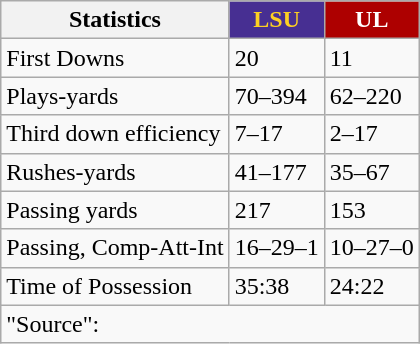<table class="wikitable">
<tr>
<th>Statistics</th>
<th style="background:#472f92; color:#fdd023">LSU</th>
<th style="background:#ad0000; color:#ffffff">UL</th>
</tr>
<tr>
<td>First Downs</td>
<td>20</td>
<td>11</td>
</tr>
<tr>
<td>Plays-yards</td>
<td>70–394</td>
<td>62–220</td>
</tr>
<tr>
<td>Third down efficiency</td>
<td>7–17</td>
<td>2–17</td>
</tr>
<tr>
<td>Rushes-yards</td>
<td>41–177</td>
<td>35–67</td>
</tr>
<tr>
<td>Passing yards</td>
<td>217</td>
<td>153</td>
</tr>
<tr>
<td>Passing, Comp-Att-Int</td>
<td>16–29–1</td>
<td>10–27–0</td>
</tr>
<tr>
<td>Time of Possession</td>
<td>35:38</td>
<td>24:22</td>
</tr>
<tr>
<td colspan=3>"Source": </td>
</tr>
</table>
